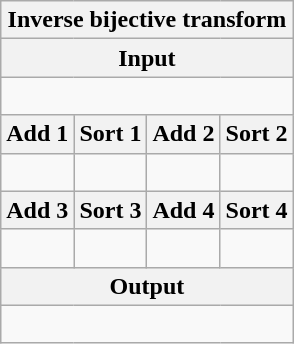<table class="wikitable">
<tr>
<th colspan=4>Inverse bijective transform</th>
</tr>
<tr>
<th colspan=4>Input</th>
</tr>
<tr>
<td align=center colspan=4><br></td>
</tr>
<tr>
<th>Add 1</th>
<th>Sort 1</th>
<th>Add 2</th>
<th>Sort 2</th>
</tr>
<tr>
<td align=right><br></td>
<td align=right><br></td>
<td align=right><br></td>
<td align=right><br></td>
</tr>
<tr>
<th>Add 3</th>
<th>Sort 3</th>
<th>Add 4</th>
<th>Sort 4</th>
</tr>
<tr>
<td align=right><br></td>
<td align=right><br></td>
<td align=right><br></td>
<td align=right><br></td>
</tr>
<tr>
<th colspan=4>Output</th>
</tr>
<tr>
<td align=center colspan=4><br></td>
</tr>
</table>
